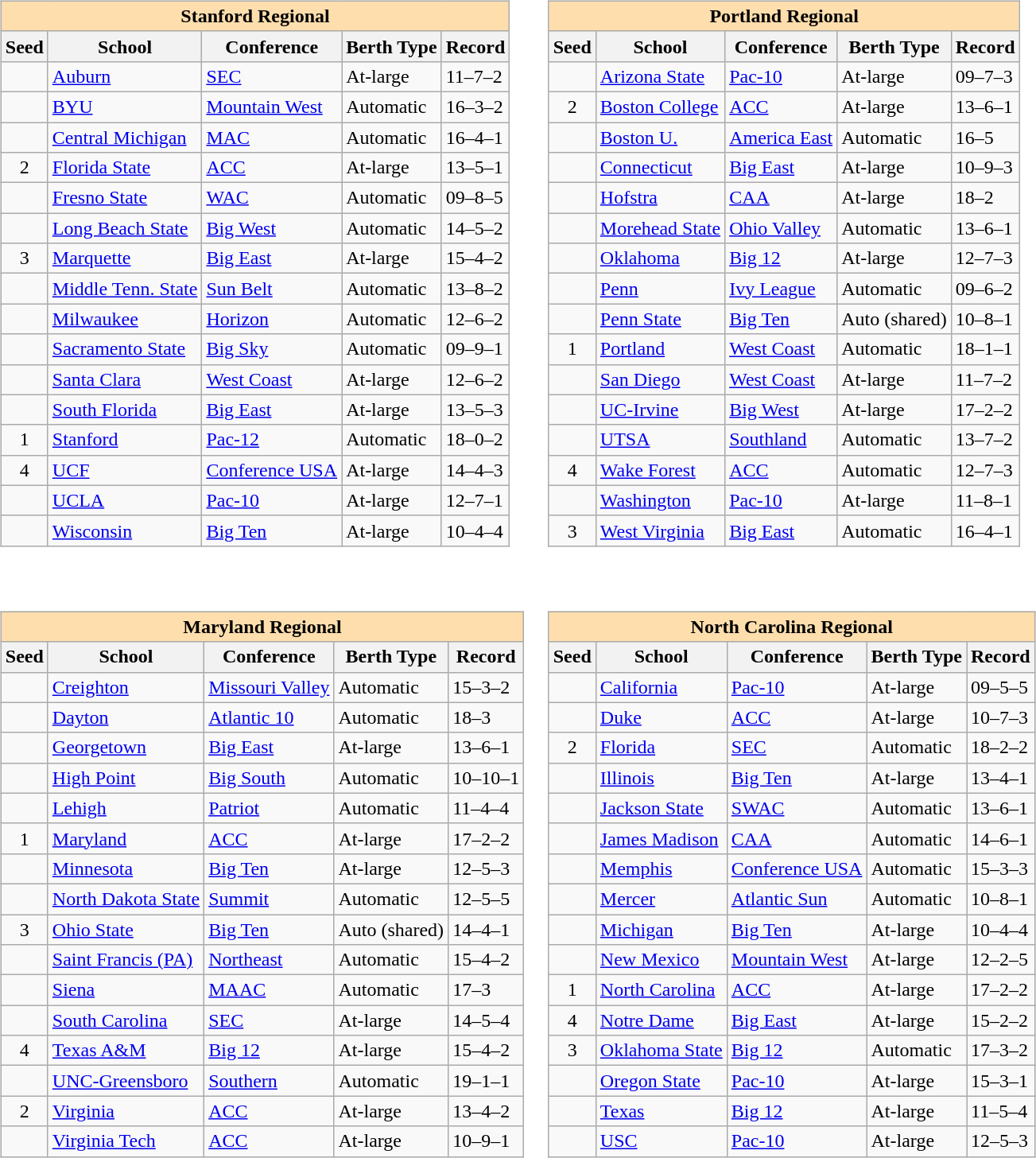<table>
<tr>
<td valign=top><br><table class="wikitable sortable">
<tr>
<th colspan="5" style="background:#ffdead;">Stanford Regional</th>
</tr>
<tr>
<th>Seed</th>
<th>School</th>
<th>Conference</th>
<th>Berth Type</th>
<th>Record</th>
</tr>
<tr>
<td></td>
<td><a href='#'>Auburn</a></td>
<td><a href='#'>SEC</a></td>
<td>At-large</td>
<td>11–7–2</td>
</tr>
<tr>
<td></td>
<td><a href='#'>BYU</a></td>
<td><a href='#'>Mountain West</a></td>
<td>Automatic</td>
<td>16–3–2</td>
</tr>
<tr>
<td></td>
<td><a href='#'>Central Michigan</a></td>
<td><a href='#'>MAC</a></td>
<td>Automatic</td>
<td>16–4–1</td>
</tr>
<tr>
<td align=center>2</td>
<td><a href='#'>Florida State</a></td>
<td><a href='#'>ACC</a></td>
<td>At-large</td>
<td>13–5–1</td>
</tr>
<tr>
<td></td>
<td><a href='#'>Fresno State</a></td>
<td><a href='#'>WAC</a></td>
<td>Automatic</td>
<td>09–8–5</td>
</tr>
<tr>
<td></td>
<td><a href='#'>Long Beach State</a></td>
<td><a href='#'>Big West</a></td>
<td>Automatic</td>
<td>14–5–2</td>
</tr>
<tr>
<td align=center>3</td>
<td><a href='#'>Marquette</a></td>
<td><a href='#'>Big East</a></td>
<td>At-large</td>
<td>15–4–2</td>
</tr>
<tr>
<td></td>
<td><a href='#'>Middle Tenn. State</a></td>
<td><a href='#'>Sun Belt</a></td>
<td>Automatic</td>
<td>13–8–2</td>
</tr>
<tr>
<td></td>
<td><a href='#'>Milwaukee</a></td>
<td><a href='#'>Horizon</a></td>
<td>Automatic</td>
<td>12–6–2</td>
</tr>
<tr>
<td></td>
<td><a href='#'>Sacramento State</a></td>
<td><a href='#'>Big Sky</a></td>
<td>Automatic</td>
<td>09–9–1</td>
</tr>
<tr>
<td></td>
<td><a href='#'>Santa Clara</a></td>
<td><a href='#'>West Coast</a></td>
<td>At-large</td>
<td>12–6–2</td>
</tr>
<tr>
<td></td>
<td><a href='#'>South Florida</a></td>
<td><a href='#'>Big East</a></td>
<td>At-large</td>
<td>13–5–3</td>
</tr>
<tr>
<td align=center>1</td>
<td><a href='#'>Stanford</a></td>
<td><a href='#'>Pac-12</a></td>
<td>Automatic</td>
<td>18–0–2</td>
</tr>
<tr>
<td align=center>4</td>
<td><a href='#'>UCF</a></td>
<td><a href='#'>Conference USA</a></td>
<td>At-large</td>
<td>14–4–3</td>
</tr>
<tr>
<td></td>
<td><a href='#'>UCLA</a></td>
<td><a href='#'>Pac-10</a></td>
<td>At-large</td>
<td>12–7–1</td>
</tr>
<tr>
<td></td>
<td><a href='#'>Wisconsin</a></td>
<td><a href='#'>Big Ten</a></td>
<td>At-large</td>
<td>10–4–4</td>
</tr>
</table>
</td>
<td valign=top><br><table class="wikitable sortable">
<tr>
<th colspan="5" style="background:#ffdead;">Portland Regional</th>
</tr>
<tr>
<th>Seed</th>
<th>School</th>
<th>Conference</th>
<th>Berth Type</th>
<th>Record</th>
</tr>
<tr>
<td></td>
<td><a href='#'>Arizona State</a></td>
<td><a href='#'>Pac-10</a></td>
<td>At-large</td>
<td>09–7–3</td>
</tr>
<tr>
<td align=center>2</td>
<td><a href='#'>Boston College</a></td>
<td><a href='#'>ACC</a></td>
<td>At-large</td>
<td>13–6–1</td>
</tr>
<tr>
<td></td>
<td><a href='#'>Boston U.</a></td>
<td><a href='#'>America East</a></td>
<td>Automatic</td>
<td>16–5</td>
</tr>
<tr>
<td></td>
<td><a href='#'>Connecticut</a></td>
<td><a href='#'>Big East</a></td>
<td>At-large</td>
<td>10–9–3</td>
</tr>
<tr>
<td></td>
<td><a href='#'>Hofstra</a></td>
<td><a href='#'>CAA</a></td>
<td>At-large</td>
<td>18–2</td>
</tr>
<tr>
<td></td>
<td><a href='#'>Morehead State</a></td>
<td><a href='#'>Ohio Valley</a></td>
<td>Automatic</td>
<td>13–6–1</td>
</tr>
<tr>
<td></td>
<td><a href='#'>Oklahoma</a></td>
<td><a href='#'>Big 12</a></td>
<td>At-large</td>
<td>12–7–3</td>
</tr>
<tr>
<td></td>
<td><a href='#'>Penn</a></td>
<td><a href='#'>Ivy League</a></td>
<td>Automatic</td>
<td>09–6–2</td>
</tr>
<tr>
<td></td>
<td><a href='#'>Penn State</a></td>
<td><a href='#'>Big Ten</a></td>
<td>Auto (shared)</td>
<td>10–8–1</td>
</tr>
<tr>
<td align=center>1</td>
<td><a href='#'>Portland</a></td>
<td><a href='#'>West Coast</a></td>
<td>Automatic</td>
<td>18–1–1</td>
</tr>
<tr>
<td></td>
<td><a href='#'>San Diego</a></td>
<td><a href='#'>West Coast</a></td>
<td>At-large</td>
<td>11–7–2</td>
</tr>
<tr>
<td></td>
<td><a href='#'>UC-Irvine</a></td>
<td><a href='#'>Big West</a></td>
<td>At-large</td>
<td>17–2–2</td>
</tr>
<tr>
<td></td>
<td><a href='#'>UTSA</a></td>
<td><a href='#'>Southland</a></td>
<td>Automatic</td>
<td>13–7–2</td>
</tr>
<tr>
<td align=center>4</td>
<td><a href='#'>Wake Forest</a></td>
<td><a href='#'>ACC</a></td>
<td>Automatic</td>
<td>12–7–3</td>
</tr>
<tr>
<td></td>
<td><a href='#'>Washington</a></td>
<td><a href='#'>Pac-10</a></td>
<td>At-large</td>
<td>11–8–1</td>
</tr>
<tr>
<td align=center>3</td>
<td><a href='#'>West Virginia</a></td>
<td><a href='#'>Big East</a></td>
<td>Automatic</td>
<td>16–4–1</td>
</tr>
</table>
</td>
</tr>
<tr>
<td valign=top><br><table class="wikitable sortable">
<tr>
<th colspan="5" style="background:#ffdead;">Maryland Regional</th>
</tr>
<tr>
<th>Seed</th>
<th>School</th>
<th>Conference</th>
<th>Berth Type</th>
<th>Record</th>
</tr>
<tr>
<td></td>
<td><a href='#'>Creighton</a></td>
<td><a href='#'>Missouri Valley</a></td>
<td>Automatic</td>
<td>15–3–2</td>
</tr>
<tr>
<td></td>
<td><a href='#'>Dayton</a></td>
<td><a href='#'>Atlantic 10</a></td>
<td>Automatic</td>
<td>18–3</td>
</tr>
<tr>
<td></td>
<td><a href='#'>Georgetown</a></td>
<td><a href='#'>Big East</a></td>
<td>At-large</td>
<td>13–6–1</td>
</tr>
<tr>
<td></td>
<td><a href='#'>High Point</a></td>
<td><a href='#'>Big South</a></td>
<td>Automatic</td>
<td>10–10–1</td>
</tr>
<tr>
<td></td>
<td><a href='#'>Lehigh</a></td>
<td><a href='#'>Patriot</a></td>
<td>Automatic</td>
<td>11–4–4</td>
</tr>
<tr>
<td align=center>1</td>
<td><a href='#'>Maryland</a></td>
<td><a href='#'>ACC</a></td>
<td>At-large</td>
<td>17–2–2</td>
</tr>
<tr>
<td></td>
<td><a href='#'>Minnesota</a></td>
<td><a href='#'>Big Ten</a></td>
<td>At-large</td>
<td>12–5–3</td>
</tr>
<tr>
<td></td>
<td><a href='#'>North Dakota State</a></td>
<td><a href='#'>Summit</a></td>
<td>Automatic</td>
<td>12–5–5</td>
</tr>
<tr>
<td align=center>3</td>
<td><a href='#'>Ohio State</a></td>
<td><a href='#'>Big Ten</a></td>
<td>Auto (shared)</td>
<td>14–4–1</td>
</tr>
<tr>
<td></td>
<td><a href='#'>Saint Francis (PA)</a></td>
<td><a href='#'>Northeast</a></td>
<td>Automatic</td>
<td>15–4–2</td>
</tr>
<tr>
<td></td>
<td><a href='#'>Siena</a></td>
<td><a href='#'>MAAC</a></td>
<td>Automatic</td>
<td>17–3</td>
</tr>
<tr>
<td></td>
<td><a href='#'>South Carolina</a></td>
<td><a href='#'>SEC</a></td>
<td>At-large</td>
<td>14–5–4</td>
</tr>
<tr>
<td align=center>4</td>
<td><a href='#'>Texas A&M</a></td>
<td><a href='#'>Big 12</a></td>
<td>At-large</td>
<td>15–4–2</td>
</tr>
<tr>
<td></td>
<td><a href='#'>UNC-Greensboro</a></td>
<td><a href='#'>Southern</a></td>
<td>Automatic</td>
<td>19–1–1</td>
</tr>
<tr>
<td align=center>2</td>
<td><a href='#'>Virginia</a></td>
<td><a href='#'>ACC</a></td>
<td>At-large</td>
<td>13–4–2</td>
</tr>
<tr>
<td></td>
<td><a href='#'>Virginia Tech</a></td>
<td><a href='#'>ACC</a></td>
<td>At-large</td>
<td>10–9–1</td>
</tr>
</table>
</td>
<td valign=top><br><table class="wikitable sortable">
<tr>
<th colspan="5" style="background:#ffdead;">North Carolina Regional</th>
</tr>
<tr>
<th>Seed</th>
<th>School</th>
<th>Conference</th>
<th>Berth Type</th>
<th>Record</th>
</tr>
<tr>
<td></td>
<td><a href='#'>California</a></td>
<td><a href='#'>Pac-10</a></td>
<td>At-large</td>
<td>09–5–5</td>
</tr>
<tr>
<td></td>
<td><a href='#'>Duke</a></td>
<td><a href='#'>ACC</a></td>
<td>At-large</td>
<td>10–7–3</td>
</tr>
<tr>
<td align=center>2</td>
<td><a href='#'>Florida</a></td>
<td><a href='#'>SEC</a></td>
<td>Automatic</td>
<td>18–2–2</td>
</tr>
<tr>
<td></td>
<td><a href='#'>Illinois</a></td>
<td><a href='#'>Big Ten</a></td>
<td>At-large</td>
<td>13–4–1</td>
</tr>
<tr>
<td></td>
<td><a href='#'>Jackson State</a></td>
<td><a href='#'>SWAC</a></td>
<td>Automatic</td>
<td>13–6–1</td>
</tr>
<tr>
<td></td>
<td><a href='#'>James Madison</a></td>
<td><a href='#'>CAA</a></td>
<td>Automatic</td>
<td>14–6–1</td>
</tr>
<tr>
<td></td>
<td><a href='#'>Memphis</a></td>
<td><a href='#'>Conference USA</a></td>
<td>Automatic</td>
<td>15–3–3</td>
</tr>
<tr>
<td></td>
<td><a href='#'>Mercer</a></td>
<td><a href='#'>Atlantic Sun</a></td>
<td>Automatic</td>
<td>10–8–1</td>
</tr>
<tr>
<td></td>
<td><a href='#'>Michigan</a></td>
<td><a href='#'>Big Ten</a></td>
<td>At-large</td>
<td>10–4–4</td>
</tr>
<tr>
<td></td>
<td><a href='#'>New Mexico</a></td>
<td><a href='#'>Mountain West</a></td>
<td>At-large</td>
<td>12–2–5</td>
</tr>
<tr>
<td align=center>1</td>
<td><a href='#'>North Carolina</a></td>
<td><a href='#'>ACC</a></td>
<td>At-large</td>
<td>17–2–2</td>
</tr>
<tr>
<td align=center>4</td>
<td><a href='#'>Notre Dame</a></td>
<td><a href='#'>Big East</a></td>
<td>At-large</td>
<td>15–2–2</td>
</tr>
<tr>
<td align=center>3</td>
<td><a href='#'>Oklahoma State</a></td>
<td><a href='#'>Big 12</a></td>
<td>Automatic</td>
<td>17–3–2</td>
</tr>
<tr>
<td></td>
<td><a href='#'>Oregon State</a></td>
<td><a href='#'>Pac-10</a></td>
<td>At-large</td>
<td>15–3–1</td>
</tr>
<tr>
<td></td>
<td><a href='#'>Texas</a></td>
<td><a href='#'>Big 12</a></td>
<td>At-large</td>
<td>11–5–4</td>
</tr>
<tr>
<td></td>
<td><a href='#'>USC</a></td>
<td><a href='#'>Pac-10</a></td>
<td>At-large</td>
<td>12–5–3</td>
</tr>
</table>
</td>
</tr>
</table>
